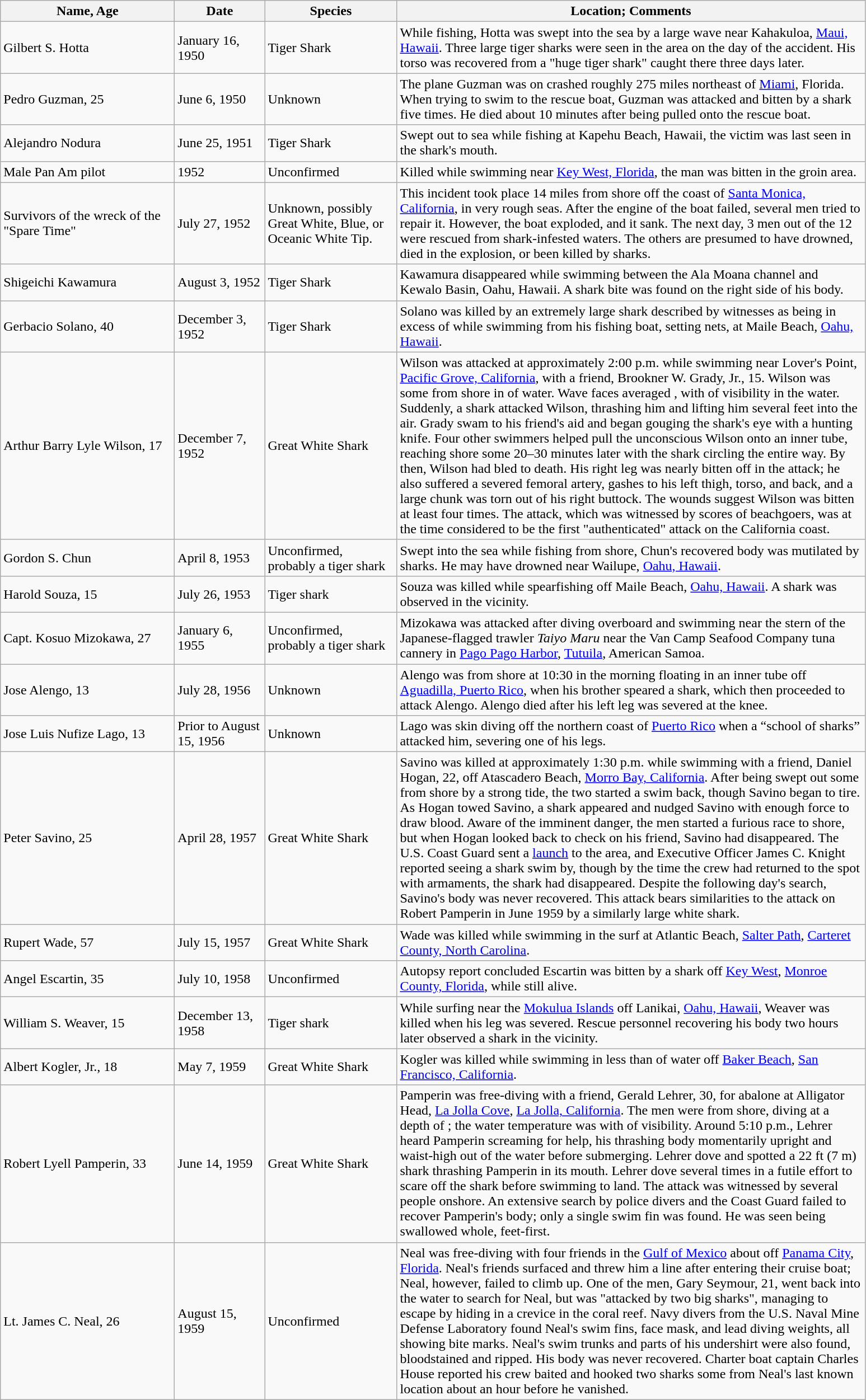<table class="wikitable">
<tr>
<th width="200">Name, Age</th>
<th width="100">Date</th>
<th width="150">Species</th>
<th width="550">Location; Comments</th>
</tr>
<tr>
<td>Gilbert S. Hotta</td>
<td>January 16, 1950</td>
<td>Tiger Shark</td>
<td>While fishing, Hotta was swept into the sea by a large wave near Kahakuloa, <a href='#'>Maui, Hawaii</a>. Three large tiger sharks were seen in the area on the day of the accident. His torso was recovered from a "huge tiger shark" caught there three days later.</td>
</tr>
<tr>
<td>Pedro Guzman, 25</td>
<td>June 6, 1950</td>
<td>Unknown</td>
<td>The plane Guzman was on crashed roughly 275 miles northeast of <a href='#'>Miami</a>, Florida. When trying to swim to the rescue boat, Guzman was attacked and bitten by a shark five times. He died about 10 minutes after being pulled onto the rescue boat.</td>
</tr>
<tr>
<td>Alejandro Nodura</td>
<td>June 25, 1951</td>
<td>Tiger Shark</td>
<td>Swept out to sea while fishing at Kapehu Beach, Hawaii, the victim was last seen in the shark's mouth.</td>
</tr>
<tr>
<td>Male Pan Am pilot</td>
<td>1952</td>
<td>Unconfirmed</td>
<td>Killed while swimming near <a href='#'>Key West, Florida</a>, the man was bitten in the groin area.</td>
</tr>
<tr>
<td>Survivors of the wreck of the "Spare Time"</td>
<td>July 27, 1952</td>
<td>Unknown, possibly Great White, Blue, or Oceanic White Tip.</td>
<td>This incident took place 14 miles from shore off the coast of <a href='#'>Santa Monica, California</a>, in very rough seas. After the engine of the boat failed, several men tried to repair it. However, the boat exploded, and it sank. The next day, 3 men out of the 12 were rescued from shark-infested waters. The others are presumed to have drowned, died in the explosion, or been killed by sharks.</td>
</tr>
<tr>
<td>Shigeichi Kawamura</td>
<td>August 3, 1952</td>
<td>Tiger Shark</td>
<td>Kawamura disappeared while swimming between the Ala Moana channel and Kewalo Basin, Oahu, Hawaii. A shark bite was found on the right side of his body.</td>
</tr>
<tr>
<td>Gerbacio Solano, 40</td>
<td>December 3, 1952</td>
<td>Tiger Shark</td>
<td>Solano was killed by an extremely large shark described by witnesses as being in excess of  while swimming from his fishing boat, setting nets, at Maile Beach, <a href='#'>Oahu, Hawaii</a>.</td>
</tr>
<tr>
<td>Arthur Barry Lyle Wilson, 17</td>
<td>December 7, 1952</td>
<td>Great White Shark</td>
<td>Wilson was attacked at approximately 2:00 p.m. while swimming near Lover's Point, <a href='#'>Pacific Grove, California</a>, with a friend, Brookner W. Grady, Jr., 15. Wilson was some  from shore in  of water. Wave faces averaged , with  of visibility in the  water. Suddenly, a  shark attacked Wilson, thrashing him and lifting him several feet into the air. Grady swam to his friend's aid and began gouging the shark's eye with a hunting knife. Four other swimmers helped pull the unconscious Wilson onto an inner tube, reaching shore some 20–30 minutes later with the shark circling the entire way. By then, Wilson had bled to death. His right leg was nearly bitten off in the attack; he also suffered a severed femoral artery, gashes to his left thigh, torso, and back, and a large chunk was torn out of his right buttock. The wounds suggest Wilson was bitten at least four times. The attack, which was witnessed by scores of beachgoers, was at the time considered to be the first "authenticated" attack on the California coast.</td>
</tr>
<tr>
<td>Gordon S. Chun</td>
<td>April 8, 1953</td>
<td>Unconfirmed, probably a tiger shark</td>
<td>Swept into the sea while fishing from shore, Chun's recovered body was mutilated by sharks. He may have drowned near Wailupe, <a href='#'>Oahu, Hawaii</a>.</td>
</tr>
<tr>
<td>Harold Souza, 15</td>
<td>July 26, 1953</td>
<td>Tiger shark</td>
<td>Souza was killed while spearfishing off Maile Beach, <a href='#'>Oahu, Hawaii</a>. A  shark was observed in the vicinity.</td>
</tr>
<tr>
<td>Capt. Kosuo Mizokawa, 27</td>
<td>January 6, 1955</td>
<td>Unconfirmed, probably a tiger shark</td>
<td>Mizokawa was attacked after diving overboard and swimming near the stern of the Japanese-flagged trawler <em>Taiyo Maru</em> near the Van Camp Seafood Company tuna cannery in <a href='#'>Pago Pago Harbor</a>, <a href='#'>Tutuila</a>, American Samoa.</td>
</tr>
<tr>
<td>Jose Alengo, 13</td>
<td>July 28, 1956</td>
<td>Unknown</td>
<td>Alengo was  from shore at 10:30 in the morning floating in an inner tube off <a href='#'>Aguadilla, Puerto Rico</a>, when his brother speared a shark, which then proceeded to attack Alengo. Alengo died after his left leg was severed at the knee.</td>
</tr>
<tr>
<td>Jose Luis Nufize Lago, 13</td>
<td>Prior to August 15, 1956</td>
<td>Unknown</td>
<td>Lago was skin diving off the northern coast of <a href='#'>Puerto Rico</a> when a “school of sharks” attacked him, severing one of his legs.</td>
</tr>
<tr>
<td>Peter Savino, 25</td>
<td>April 28, 1957</td>
<td>Great White Shark</td>
<td>Savino was killed at approximately 1:30 p.m. while swimming with a friend, Daniel Hogan, 22, off Atascadero Beach, <a href='#'>Morro Bay, California</a>. After being swept out some  from shore by a strong tide, the two started a swim back, though Savino began to tire. As Hogan towed Savino, a shark appeared and nudged Savino with enough force to draw blood. Aware of the imminent danger, the men started a furious race to shore, but when Hogan looked back to check on his friend, Savino had disappeared. The U.S. Coast Guard sent a <a href='#'>launch</a> to the area, and Executive Officer James C. Knight reported seeing a  shark swim by, though by the time the crew had returned to the spot with armaments, the shark had disappeared. Despite the following day's search, Savino's body was never recovered. This attack bears similarities to the attack on Robert Pamperin in June 1959 by a similarly large white shark.</td>
</tr>
<tr>
<td>Rupert Wade, 57</td>
<td>July 15, 1957</td>
<td>Great White Shark</td>
<td>Wade was killed while swimming in the surf at Atlantic Beach, <a href='#'>Salter Path</a>, <a href='#'>Carteret County, North Carolina</a>.</td>
</tr>
<tr>
<td>Angel Escartin, 35</td>
<td>July 10, 1958</td>
<td>Unconfirmed</td>
<td>Autopsy report concluded Escartin was bitten by a shark off <a href='#'>Key West</a>, <a href='#'>Monroe County, Florida</a>, while still alive.</td>
</tr>
<tr>
<td>William S. Weaver, 15</td>
<td>December 13, 1958</td>
<td>Tiger shark</td>
<td>While surfing near the <a href='#'>Mokulua Islands</a> off Lanikai, <a href='#'>Oahu, Hawaii</a>, Weaver was killed when his leg was severed. Rescue personnel recovering his body two hours later observed a  shark in the vicinity.</td>
</tr>
<tr>
<td>Albert Kogler, Jr., 18</td>
<td>May 7, 1959</td>
<td>Great White Shark</td>
<td>Kogler was killed while swimming in less than  of water off <a href='#'>Baker Beach</a>, <a href='#'>San Francisco, California</a>.</td>
</tr>
<tr>
<td>Robert Lyell Pamperin, 33</td>
<td>June 14, 1959</td>
<td>Great White Shark</td>
<td>Pamperin was free-diving with a friend, Gerald Lehrer, 30, for abalone at Alligator Head, <a href='#'>La Jolla Cove</a>, <a href='#'>La Jolla, California</a>. The men were  from shore, diving at a depth of ; the water temperature was  with  of visibility. Around 5:10 p.m., Lehrer heard Pamperin screaming for help, his thrashing body momentarily upright and waist-high out of the water before submerging. Lehrer dove and spotted a 22 ft (7 m) shark thrashing Pamperin in its mouth. Lehrer dove several times in a futile effort to scare off the shark before swimming to land. The attack was witnessed by several people onshore. An extensive search by police divers and the Coast Guard failed to recover Pamperin's body; only a single swim fin was found. He was seen being swallowed whole, feet-first.</td>
</tr>
<tr>
<td>Lt. James C. Neal, 26</td>
<td>August 15, 1959</td>
<td>Unconfirmed</td>
<td>Neal was free-diving with four friends in the <a href='#'>Gulf of Mexico</a> about  off <a href='#'>Panama City</a>, <a href='#'>Florida</a>. Neal's friends surfaced and threw him a line after entering their cruise boat; Neal, however, failed to climb up. One of the men, Gary Seymour, 21, went back into the water to search for Neal, but was "attacked by two big sharks", managing to escape by hiding in a crevice in the coral reef. Navy divers from the U.S. Naval Mine Defense Laboratory found Neal's swim fins, face mask, and lead diving weights, all showing bite marks. Neal's swim trunks and parts of his undershirt were also found, bloodstained and ripped. His body was never recovered. Charter boat captain Charles House reported his crew baited and hooked two  sharks some  from Neal's last known location about an hour before he vanished.</td>
</tr>
</table>
